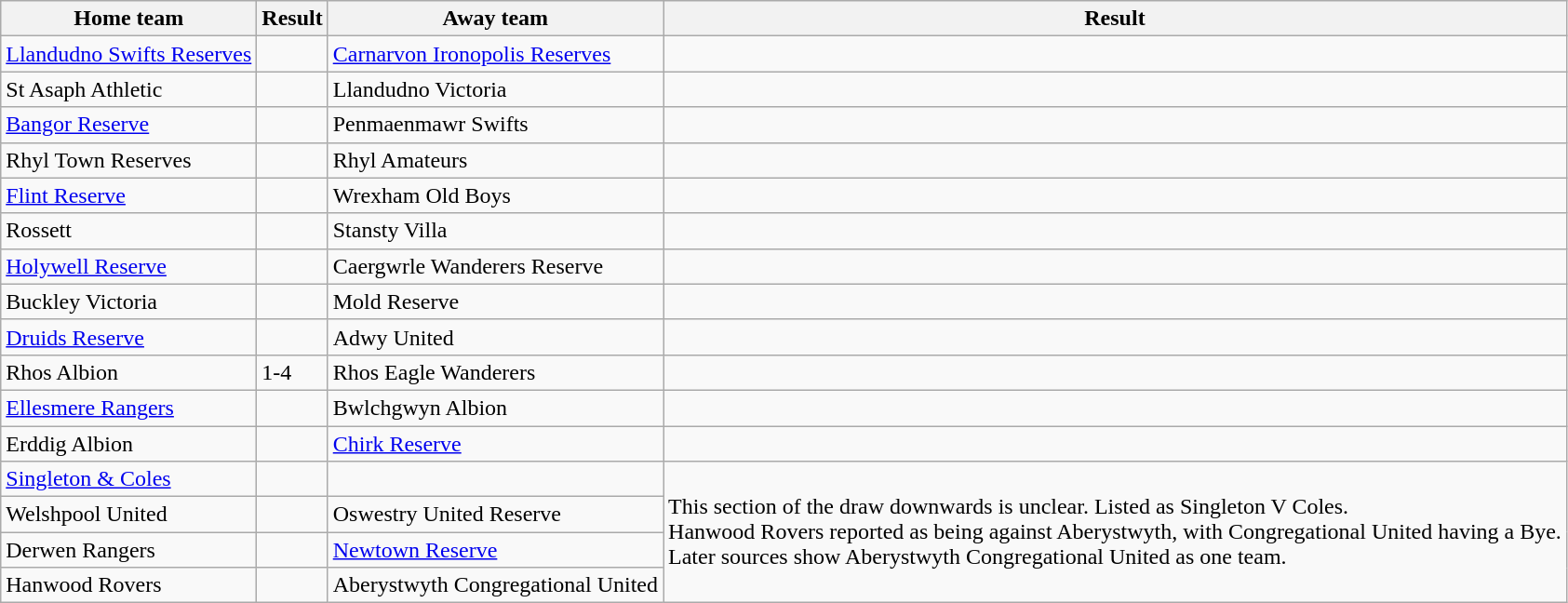<table class="wikitable">
<tr>
<th>Home team</th>
<th>Result</th>
<th>Away team</th>
<th>Result</th>
</tr>
<tr>
<td><a href='#'>Llandudno Swifts Reserves</a></td>
<td></td>
<td><a href='#'>Carnarvon Ironopolis Reserves</a></td>
<td></td>
</tr>
<tr>
<td>St Asaph Athletic</td>
<td></td>
<td>Llandudno Victoria</td>
<td></td>
</tr>
<tr>
<td><a href='#'>Bangor Reserve</a></td>
<td></td>
<td>Penmaenmawr Swifts</td>
<td></td>
</tr>
<tr>
<td>Rhyl Town Reserves</td>
<td></td>
<td>Rhyl Amateurs</td>
<td></td>
</tr>
<tr>
<td><a href='#'>Flint Reserve</a></td>
<td></td>
<td>Wrexham Old Boys</td>
<td></td>
</tr>
<tr>
<td>Rossett</td>
<td></td>
<td>Stansty Villa</td>
<td></td>
</tr>
<tr>
<td><a href='#'>Holywell Reserve</a></td>
<td></td>
<td>Caergwrle Wanderers Reserve</td>
<td></td>
</tr>
<tr>
<td>Buckley Victoria</td>
<td></td>
<td>Mold Reserve</td>
<td></td>
</tr>
<tr>
<td><a href='#'>Druids Reserve</a></td>
<td></td>
<td>Adwy United</td>
<td></td>
</tr>
<tr>
<td>Rhos Albion</td>
<td>1-4</td>
<td>Rhos Eagle Wanderers</td>
<td></td>
</tr>
<tr>
<td> <a href='#'>Ellesmere Rangers</a></td>
<td></td>
<td>Bwlchgwyn Albion</td>
<td></td>
</tr>
<tr>
<td>Erddig Albion</td>
<td></td>
<td><a href='#'>Chirk Reserve</a></td>
<td></td>
</tr>
<tr>
<td> <a href='#'>Singleton & Coles</a></td>
<td></td>
<td></td>
<td rowspan="4">This section of the draw downwards is unclear. Listed as Singleton V Coles.<br>Hanwood Rovers reported as being against Aberystwyth, with Congregational United having a Bye.<br>Later sources show Aberystwyth Congregational United as one team.</td>
</tr>
<tr>
<td>Welshpool United</td>
<td></td>
<td> Oswestry United Reserve</td>
</tr>
<tr>
<td> Derwen Rangers</td>
<td></td>
<td><a href='#'>Newtown Reserve</a></td>
</tr>
<tr>
<td> Hanwood Rovers</td>
<td></td>
<td>Aberystwyth Congregational United</td>
</tr>
</table>
